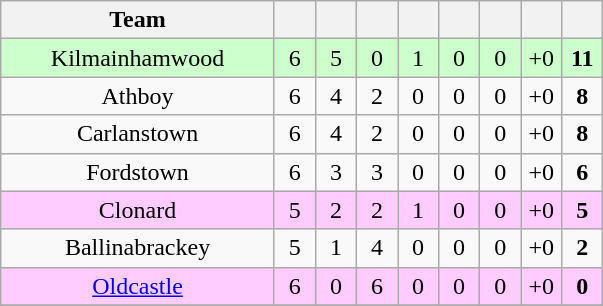<table class="wikitable" style="text-align:center">
<tr>
<th width="175">Team</th>
<th width="20"></th>
<th width="20"></th>
<th width="20"></th>
<th width="20"></th>
<th width="20"></th>
<th width="20"></th>
<th width="20"></th>
<th width="20"></th>
</tr>
<tr style="background:#cfc;">
<td>Kilmainhamwood</td>
<td>6</td>
<td>5</td>
<td>0</td>
<td>1</td>
<td>0</td>
<td>0</td>
<td>+0</td>
<td><strong>11</strong></td>
</tr>
<tr>
<td>Athboy</td>
<td>6</td>
<td>4</td>
<td>2</td>
<td>0</td>
<td>0</td>
<td>0</td>
<td>+0</td>
<td><strong>8</strong></td>
</tr>
<tr>
<td>Carlanstown</td>
<td>6</td>
<td>4</td>
<td>2</td>
<td>0</td>
<td>0</td>
<td>0</td>
<td>+0</td>
<td><strong>8</strong></td>
</tr>
<tr>
<td>Fordstown</td>
<td>6</td>
<td>3</td>
<td>3</td>
<td>0</td>
<td>0</td>
<td>0</td>
<td>+0</td>
<td><strong>6</strong></td>
</tr>
<tr style="background:#fcf;">
<td>Clonard</td>
<td>5</td>
<td>2</td>
<td>2</td>
<td>1</td>
<td>0</td>
<td>0</td>
<td>+0</td>
<td><strong>5</strong></td>
</tr>
<tr>
<td>Ballinabrackey</td>
<td>5</td>
<td>1</td>
<td>4</td>
<td>0</td>
<td>0</td>
<td>0</td>
<td>+0</td>
<td><strong>2</strong></td>
</tr>
<tr style="background:#fcf;">
<td><a href='#'>Oldcastle</a></td>
<td>6</td>
<td>0</td>
<td>6</td>
<td>0</td>
<td>0</td>
<td>0</td>
<td>+0</td>
<td><strong>0</strong></td>
</tr>
<tr>
</tr>
</table>
